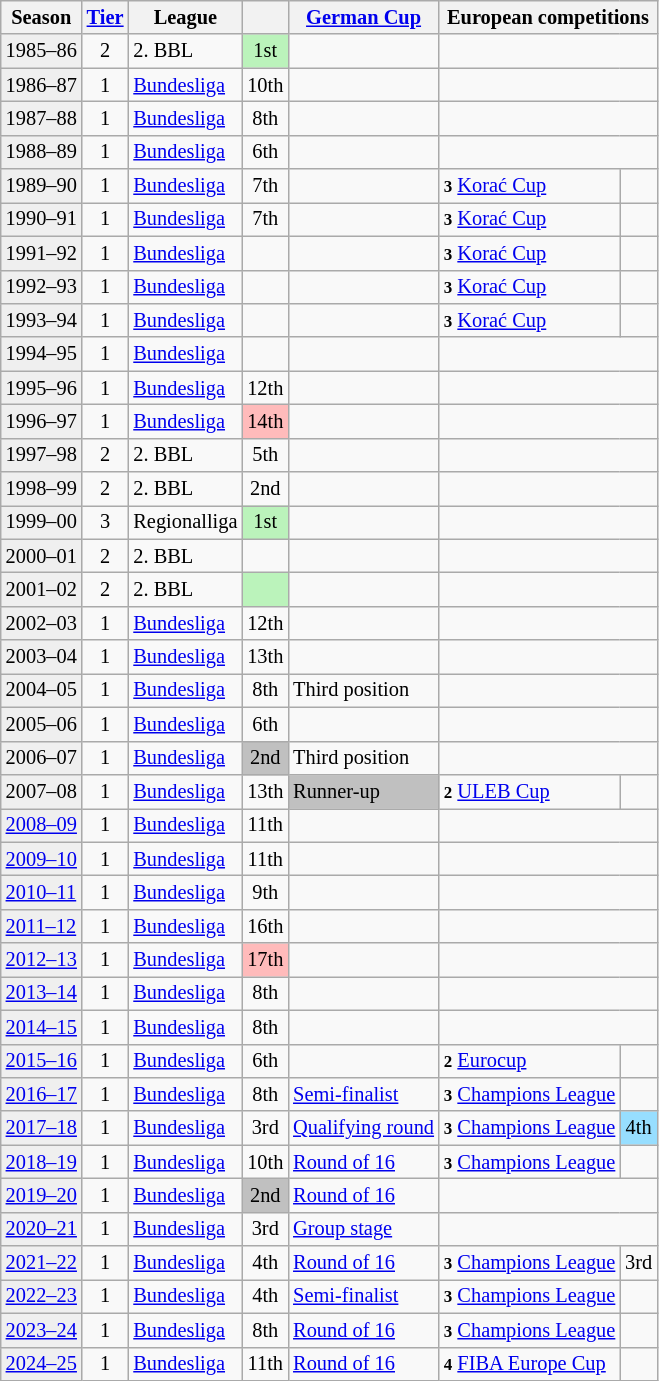<table class="wikitable" style="font-size:85%;">
<tr>
<th>Season</th>
<th><a href='#'>Tier</a></th>
<th>League</th>
<th></th>
<th><a href='#'>German Cup</a></th>
<th colspan=2>European competitions</th>
</tr>
<tr>
<td style="background:#efefef;">1985–86</td>
<td align="center">2</td>
<td>2. BBL</td>
<td style="background:#BBF3BB" align="center">1st</td>
<td></td>
<td colspan=2></td>
</tr>
<tr>
<td style="background:#efefef;">1986–87</td>
<td align="center">1</td>
<td><a href='#'>Bundesliga</a></td>
<td align="center">10th</td>
<td></td>
<td colspan=2></td>
</tr>
<tr>
<td style="background:#efefef;">1987–88</td>
<td align="center">1</td>
<td><a href='#'>Bundesliga</a></td>
<td align="center">8th</td>
<td></td>
<td colspan=2></td>
</tr>
<tr>
<td style="background:#efefef;">1988–89</td>
<td align="center">1</td>
<td><a href='#'>Bundesliga</a></td>
<td align="center">6th</td>
<td></td>
<td colspan=2></td>
</tr>
<tr>
<td style="background:#efefef;">1989–90</td>
<td align="center">1</td>
<td><a href='#'>Bundesliga</a></td>
<td align="center">7th</td>
<td></td>
<td><small><strong>3</strong></small> <a href='#'>Korać Cup</a></td>
<td align=center></td>
</tr>
<tr>
<td style="background:#efefef;">1990–91</td>
<td align="center">1</td>
<td><a href='#'>Bundesliga</a></td>
<td align="center">7th</td>
<td></td>
<td><small><strong>3</strong></small> <a href='#'>Korać Cup</a></td>
<td align=center></td>
</tr>
<tr>
<td style="background:#efefef;">1991–92</td>
<td align="center">1</td>
<td><a href='#'>Bundesliga</a></td>
<td align="center"></td>
<td></td>
<td><small><strong>3</strong></small> <a href='#'>Korać Cup</a></td>
<td align=center></td>
</tr>
<tr>
<td style="background:#efefef;">1992–93</td>
<td align="center">1</td>
<td><a href='#'>Bundesliga</a></td>
<td align="center"></td>
<td></td>
<td><small><strong>3</strong></small> <a href='#'>Korać Cup</a></td>
<td align=center></td>
</tr>
<tr>
<td style="background:#efefef;">1993–94</td>
<td align="center">1</td>
<td><a href='#'>Bundesliga</a></td>
<td align="center"></td>
<td></td>
<td><small><strong>3</strong></small> <a href='#'>Korać Cup</a></td>
<td align=center></td>
</tr>
<tr>
<td style="background:#efefef;">1994–95</td>
<td align="center">1</td>
<td><a href='#'>Bundesliga</a></td>
<td align="center"></td>
<td></td>
<td colspan=2></td>
</tr>
<tr>
<td style="background:#efefef;">1995–96</td>
<td align="center">1</td>
<td><a href='#'>Bundesliga</a></td>
<td align="center">12th</td>
<td></td>
<td colspan=2></td>
</tr>
<tr>
<td style="background:#efefef;">1996–97</td>
<td align="center">1</td>
<td><a href='#'>Bundesliga</a></td>
<td align="center" bgcolor=#FFBBBB>14th</td>
<td></td>
<td colspan=2></td>
</tr>
<tr>
<td style="background:#efefef;">1997–98</td>
<td align="center">2</td>
<td>2. BBL</td>
<td align="center">5th</td>
<td></td>
<td colspan=2></td>
</tr>
<tr>
<td style="background:#efefef;">1998–99</td>
<td align="center">2</td>
<td>2. BBL</td>
<td align="center">2nd</td>
<td></td>
<td colspan=2></td>
</tr>
<tr>
<td style="background:#efefef;">1999–00</td>
<td align="center">3</td>
<td>Regionalliga</td>
<td style="background:#BBF3BB" align="center">1st</td>
<td></td>
<td colspan=2></td>
</tr>
<tr>
<td style="background:#efefef;">2000–01</td>
<td align="center">2</td>
<td>2. BBL</td>
<td align="center"></td>
<td></td>
<td colspan=2></td>
</tr>
<tr>
<td style="background:#efefef;">2001–02</td>
<td align="center">2</td>
<td>2. BBL</td>
<td style="background:#BBF3BB" align="center"></td>
<td></td>
<td colspan=2></td>
</tr>
<tr>
<td style="background:#efefef;">2002–03</td>
<td align="center">1</td>
<td><a href='#'>Bundesliga</a></td>
<td align="center">12th</td>
<td></td>
<td colspan=2></td>
</tr>
<tr>
<td style="background:#efefef;">2003–04</td>
<td align="center">1</td>
<td><a href='#'>Bundesliga</a></td>
<td align="center">13th</td>
<td></td>
<td colspan=2></td>
</tr>
<tr>
<td style="background:#efefef;">2004–05</td>
<td align="center">1</td>
<td><a href='#'>Bundesliga</a></td>
<td align="center">8th</td>
<td>Third position</td>
<td colspan=2></td>
</tr>
<tr>
<td style="background:#efefef;">2005–06</td>
<td align="center">1</td>
<td><a href='#'>Bundesliga</a></td>
<td align="center">6th</td>
<td></td>
<td colspan=2></td>
</tr>
<tr>
<td style="background:#efefef;">2006–07</td>
<td align="center">1</td>
<td><a href='#'>Bundesliga</a></td>
<td style="background:silver" align="center">2nd</td>
<td>Third position</td>
<td colspan=2></td>
</tr>
<tr>
<td style="background:#efefef;">2007–08</td>
<td align="center">1</td>
<td><a href='#'>Bundesliga</a></td>
<td align="center">13th</td>
<td style="background:silver">Runner-up</td>
<td><small><strong>2</strong></small> <a href='#'>ULEB Cup</a></td>
<td align=center></td>
</tr>
<tr>
<td style="background:#efefef;"><a href='#'>2008–09</a></td>
<td align="center">1</td>
<td><a href='#'>Bundesliga</a></td>
<td align="center">11th</td>
<td></td>
<td colspan=2></td>
</tr>
<tr>
<td style="background:#efefef;"><a href='#'>2009–10</a></td>
<td align="center">1</td>
<td><a href='#'>Bundesliga</a></td>
<td align="center">11th</td>
<td></td>
<td colspan=2></td>
</tr>
<tr>
<td style="background:#efefef;"><a href='#'>2010–11</a></td>
<td align="center">1</td>
<td><a href='#'>Bundesliga</a></td>
<td align="center">9th</td>
<td></td>
<td colspan=2></td>
</tr>
<tr>
<td style="background:#efefef;"><a href='#'>2011–12</a></td>
<td align="center">1</td>
<td><a href='#'>Bundesliga</a></td>
<td align="center">16th</td>
<td></td>
<td colspan=2></td>
</tr>
<tr>
<td style="background:#efefef;"><a href='#'>2012–13</a></td>
<td align="center">1</td>
<td><a href='#'>Bundesliga</a></td>
<td align="center" bgcolor=#FFBBBB>17th</td>
<td></td>
<td colspan=2></td>
</tr>
<tr>
<td style="background:#efefef;"><a href='#'>2013–14</a></td>
<td align="center">1</td>
<td><a href='#'>Bundesliga</a></td>
<td align="center">8th</td>
<td></td>
<td colspan=2></td>
</tr>
<tr>
<td style="background:#efefef;"><a href='#'>2014–15</a></td>
<td align="center">1</td>
<td><a href='#'>Bundesliga</a></td>
<td align="center">8th</td>
<td></td>
<td colspan=2></td>
</tr>
<tr>
<td style="background:#efefef;"><a href='#'>2015–16</a></td>
<td align="center">1</td>
<td><a href='#'>Bundesliga</a></td>
<td align="center">6th</td>
<td></td>
<td><small><strong>2</strong></small> <a href='#'>Eurocup</a></td>
<td align=center></td>
</tr>
<tr>
<td style="background:#efefef;"><a href='#'>2016–17</a></td>
<td align="center">1</td>
<td><a href='#'>Bundesliga</a></td>
<td align="center">8th</td>
<td><a href='#'>Semi-finalist</a></td>
<td><small><strong>3</strong></small> <a href='#'>Champions League</a></td>
<td align=center></td>
</tr>
<tr>
<td style="background:#efefef;"><a href='#'>2017–18</a></td>
<td align="center">1</td>
<td><a href='#'>Bundesliga</a></td>
<td align="center">3rd</td>
<td><a href='#'>Qualifying round</a></td>
<td><small><strong>3</strong></small> <a href='#'>Champions League</a></td>
<td align=center bgcolor=#97DEFF>4th</td>
</tr>
<tr>
<td style="background:#efefef;"><a href='#'>2018–19</a></td>
<td align="center">1</td>
<td><a href='#'>Bundesliga</a></td>
<td align="center">10th</td>
<td><a href='#'>Round of 16</a></td>
<td><small><strong>3</strong></small> <a href='#'>Champions League</a></td>
<td align=center></td>
</tr>
<tr>
<td style="background:#efefef;"><a href='#'>2019–20</a></td>
<td align="center">1</td>
<td><a href='#'>Bundesliga</a></td>
<td style="background:silver" align="center">2nd</td>
<td><a href='#'>Round of 16</a></td>
<td colspan=2></td>
</tr>
<tr>
<td style="background:#efefef;"><a href='#'>2020–21</a></td>
<td align="center">1</td>
<td><a href='#'>Bundesliga</a></td>
<td align="center">3rd</td>
<td><a href='#'>Group stage</a></td>
<td colspan=2></td>
</tr>
<tr>
<td style="background:#efefef;"><a href='#'>2021–22</a></td>
<td align="center">1</td>
<td><a href='#'>Bundesliga</a></td>
<td align="center">4th</td>
<td><a href='#'>Round of 16</a></td>
<td><small><strong>3</strong></small> <a href='#'>Champions League</a></td>
<td align="center">3rd</td>
</tr>
<tr>
<td style="background:#efefef;"><a href='#'>2022–23</a></td>
<td align="center">1</td>
<td><a href='#'>Bundesliga</a></td>
<td align="center">4th</td>
<td><a href='#'>Semi-finalist</a></td>
<td><small><strong>3</strong></small> <a href='#'>Champions League</a></td>
<td align="center"></td>
</tr>
<tr>
<td style="background:#efefef;"><a href='#'>2023–24</a></td>
<td align="center">1</td>
<td><a href='#'>Bundesliga</a></td>
<td align="center">8th</td>
<td><a href='#'>Round of 16</a></td>
<td><small><strong>3</strong></small> <a href='#'>Champions League</a></td>
<td align=center></td>
</tr>
<tr>
<td style="background:#efefef;"><a href='#'>2024–25</a></td>
<td align="center">1</td>
<td><a href='#'>Bundesliga</a></td>
<td align="center">11th</td>
<td><a href='#'>Round of 16</a></td>
<td><small><strong>4</strong></small> <a href='#'>FIBA Europe Cup</a></td>
<td align=center></td>
</tr>
</table>
